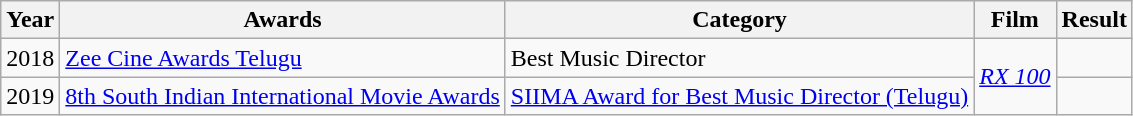<table class="wikitable">
<tr>
<th>Year</th>
<th>Awards</th>
<th>Category</th>
<th>Film</th>
<th>Result</th>
</tr>
<tr>
<td>2018</td>
<td><a href='#'>Zee Cine Awards Telugu</a></td>
<td>Best Music Director</td>
<td rowspan="2"><a href='#'><em>RX 100</em></a></td>
<td></td>
</tr>
<tr>
<td>2019</td>
<td><a href='#'>8th South Indian International Movie Awards</a></td>
<td><a href='#'>SIIMA Award for Best Music Director (Telugu)</a></td>
<td></td>
</tr>
</table>
